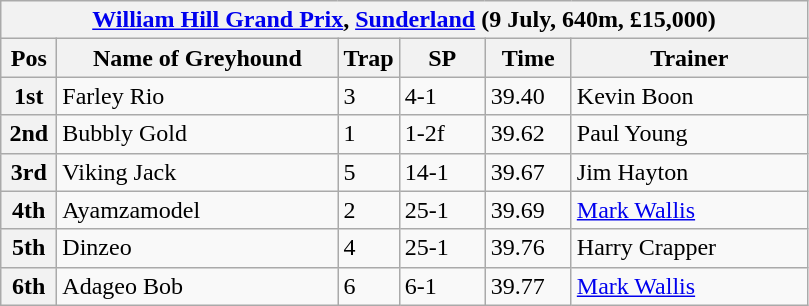<table class="wikitable">
<tr>
<th colspan="6"><a href='#'>William Hill Grand Prix</a>, <a href='#'>Sunderland</a> (9 July, 640m, £15,000)</th>
</tr>
<tr>
<th width=30>Pos</th>
<th width=180>Name of Greyhound</th>
<th width=30>Trap</th>
<th width=50>SP</th>
<th width=50>Time</th>
<th width=150>Trainer</th>
</tr>
<tr>
<th>1st</th>
<td>Farley Rio</td>
<td>3</td>
<td>4-1</td>
<td>39.40</td>
<td>Kevin Boon</td>
</tr>
<tr>
<th>2nd</th>
<td>Bubbly Gold</td>
<td>1</td>
<td>1-2f</td>
<td>39.62</td>
<td>Paul Young</td>
</tr>
<tr>
<th>3rd</th>
<td>Viking Jack</td>
<td>5</td>
<td>14-1</td>
<td>39.67</td>
<td>Jim Hayton</td>
</tr>
<tr>
<th>4th</th>
<td>Ayamzamodel</td>
<td>2</td>
<td>25-1</td>
<td>39.69</td>
<td><a href='#'>Mark Wallis</a></td>
</tr>
<tr>
<th>5th</th>
<td>Dinzeo</td>
<td>4</td>
<td>25-1</td>
<td>39.76</td>
<td>Harry Crapper</td>
</tr>
<tr>
<th>6th</th>
<td>Adageo Bob</td>
<td>6</td>
<td>6-1</td>
<td>39.77</td>
<td><a href='#'>Mark Wallis</a></td>
</tr>
</table>
